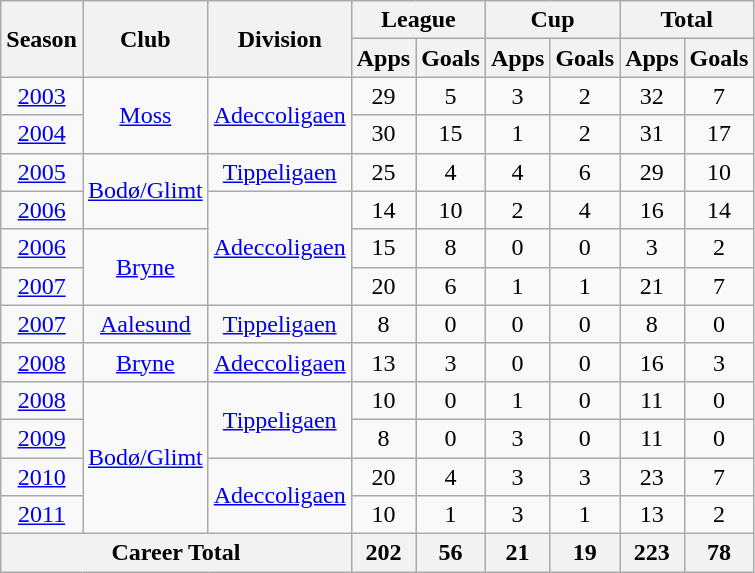<table class="wikitable" style="text-align: center;">
<tr>
<th rowspan="2">Season</th>
<th rowspan="2">Club</th>
<th rowspan="2">Division</th>
<th colspan="2">League</th>
<th colspan="2">Cup</th>
<th colspan="2">Total</th>
</tr>
<tr>
<th>Apps</th>
<th>Goals</th>
<th>Apps</th>
<th>Goals</th>
<th>Apps</th>
<th>Goals</th>
</tr>
<tr>
<td><a href='#'>2003</a></td>
<td rowspan="2" valign="center"><a href='#'>Moss</a></td>
<td rowspan="2" valign="center"><a href='#'>Adeccoligaen</a></td>
<td>29</td>
<td>5</td>
<td>3</td>
<td>2</td>
<td>32</td>
<td>7</td>
</tr>
<tr>
<td><a href='#'>2004</a></td>
<td>30</td>
<td>15</td>
<td>1</td>
<td>2</td>
<td>31</td>
<td>17</td>
</tr>
<tr>
<td><a href='#'>2005</a></td>
<td rowspan="2" valign="center"><a href='#'>Bodø/Glimt</a></td>
<td><a href='#'>Tippeligaen</a></td>
<td>25</td>
<td>4</td>
<td>4</td>
<td>6</td>
<td>29</td>
<td>10</td>
</tr>
<tr>
<td><a href='#'>2006</a></td>
<td rowspan="3" valign="center"><a href='#'>Adeccoligaen</a></td>
<td>14</td>
<td>10</td>
<td>2</td>
<td>4</td>
<td>16</td>
<td>14</td>
</tr>
<tr>
<td><a href='#'>2006</a></td>
<td rowspan="2" valign="center"><a href='#'>Bryne</a></td>
<td>15</td>
<td>8</td>
<td>0</td>
<td>0</td>
<td>3</td>
<td>2</td>
</tr>
<tr>
<td><a href='#'>2007</a></td>
<td>20</td>
<td>6</td>
<td>1</td>
<td>1</td>
<td>21</td>
<td>7</td>
</tr>
<tr>
<td><a href='#'>2007</a></td>
<td rowspan="1" valign="center"><a href='#'>Aalesund</a></td>
<td><a href='#'>Tippeligaen</a></td>
<td>8</td>
<td>0</td>
<td>0</td>
<td>0</td>
<td>8</td>
<td>0</td>
</tr>
<tr>
<td><a href='#'>2008</a></td>
<td rowspan="1" valign="center"><a href='#'>Bryne</a></td>
<td><a href='#'>Adeccoligaen</a></td>
<td>13</td>
<td>3</td>
<td>0</td>
<td>0</td>
<td>16</td>
<td>3</td>
</tr>
<tr>
<td><a href='#'>2008</a></td>
<td rowspan="4" valign="center"><a href='#'>Bodø/Glimt</a></td>
<td rowspan="2" valign="center"><a href='#'>Tippeligaen</a></td>
<td>10</td>
<td>0</td>
<td>1</td>
<td>0</td>
<td>11</td>
<td>0</td>
</tr>
<tr>
<td><a href='#'>2009</a></td>
<td>8</td>
<td>0</td>
<td>3</td>
<td>0</td>
<td>11</td>
<td>0</td>
</tr>
<tr>
<td><a href='#'>2010</a></td>
<td rowspan="2" valign="center"><a href='#'>Adeccoligaen</a></td>
<td>20</td>
<td>4</td>
<td>3</td>
<td>3</td>
<td>23</td>
<td>7</td>
</tr>
<tr>
<td><a href='#'>2011</a></td>
<td>10</td>
<td>1</td>
<td>3</td>
<td>1</td>
<td>13</td>
<td>2</td>
</tr>
<tr>
<th colspan="3">Career Total</th>
<th>202</th>
<th>56</th>
<th>21</th>
<th>19</th>
<th>223</th>
<th>78</th>
</tr>
</table>
